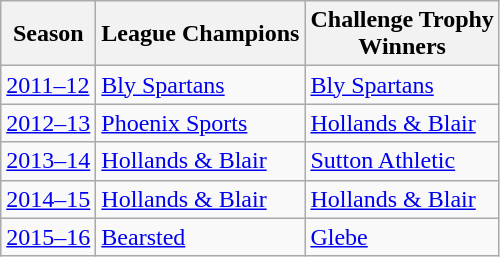<table class="wikitable">
<tr>
<th>Season</th>
<th>League Champions</th>
<th>Challenge Trophy<br>Winners</th>
</tr>
<tr>
<td><a href='#'>2011–12</a></td>
<td><a href='#'>Bly Spartans</a></td>
<td><a href='#'>Bly Spartans</a></td>
</tr>
<tr>
<td><a href='#'>2012–13</a></td>
<td><a href='#'>Phoenix Sports</a></td>
<td><a href='#'>Hollands & Blair</a></td>
</tr>
<tr>
<td><a href='#'>2013–14</a></td>
<td><a href='#'>Hollands & Blair</a></td>
<td><a href='#'>Sutton Athletic</a></td>
</tr>
<tr>
<td><a href='#'>2014–15</a></td>
<td><a href='#'>Hollands & Blair</a></td>
<td><a href='#'>Hollands & Blair</a></td>
</tr>
<tr>
<td><a href='#'>2015–16</a></td>
<td><a href='#'>Bearsted</a></td>
<td><a href='#'>Glebe</a></td>
</tr>
</table>
